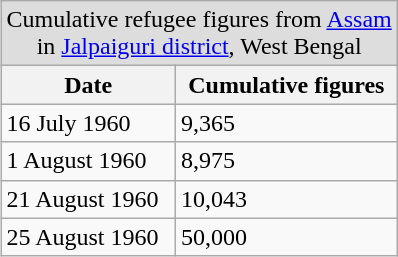<table class="wikitable" style="float:right; margin-left: 10px;">
<tr style="background:#ddd;">
<td colspan="8" style="text-align:center;">Cumulative refugee figures from <a href='#'>Assam</a><br>in <a href='#'>Jalpaiguri district</a>, West Bengal</td>
</tr>
<tr style="background:#f0f0f0; text-align:left;">
<th>Date</th>
<th>Cumulative figures</th>
</tr>
<tr>
<td>16 July 1960</td>
<td>9,365</td>
</tr>
<tr>
<td>1 August 1960</td>
<td>8,975</td>
</tr>
<tr>
<td>21 August 1960</td>
<td>10,043</td>
</tr>
<tr>
<td>25 August 1960</td>
<td>50,000</td>
</tr>
</table>
